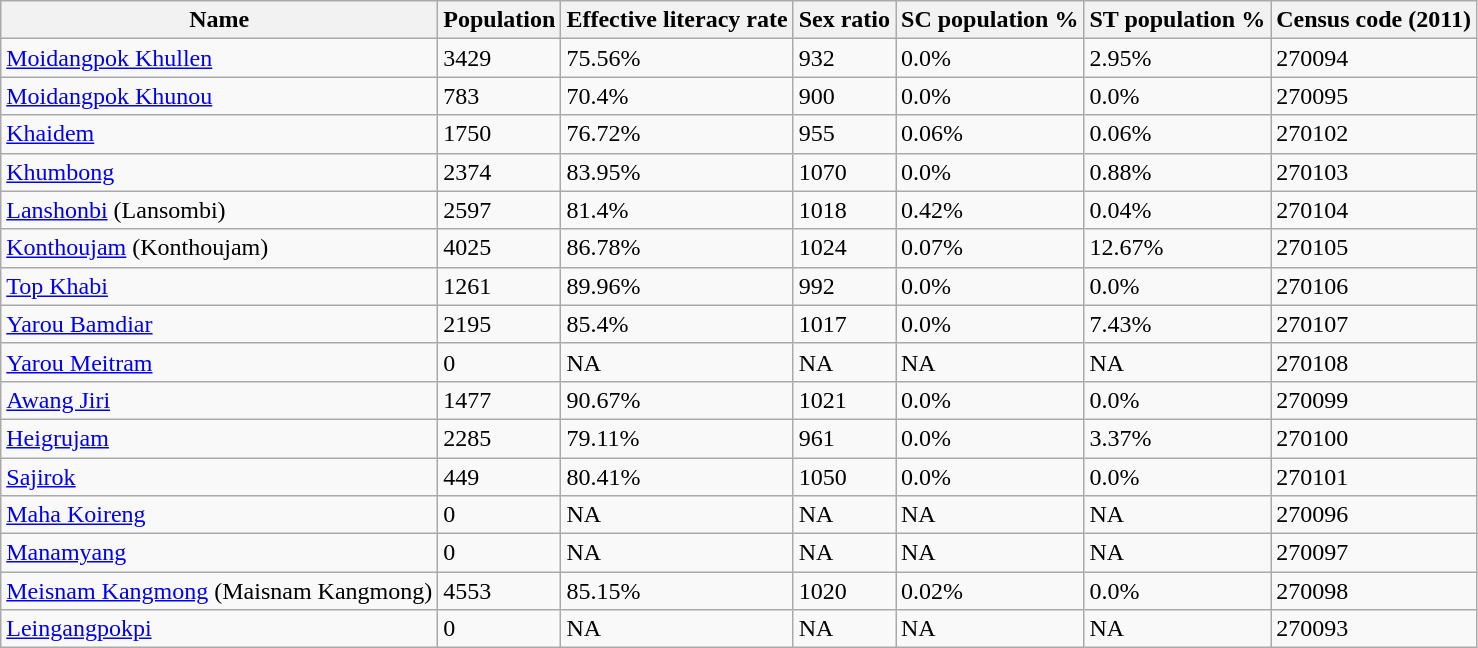<table class="wikitable sortable">
<tr>
<th>Name</th>
<th>Population</th>
<th>Effective literacy rate</th>
<th>Sex ratio</th>
<th>SC population %</th>
<th>ST population %</th>
<th>Census code (2011)</th>
</tr>
<tr>
<td><a href='#'>Moidangpok Khullen</a></td>
<td>3429</td>
<td>75.56%</td>
<td>932</td>
<td>0.0%</td>
<td>2.95%</td>
<td>270094</td>
</tr>
<tr>
<td><a href='#'>Moidangpok Khunou</a></td>
<td>783</td>
<td>70.4%</td>
<td>900</td>
<td>0.0%</td>
<td>0.0%</td>
<td>270095</td>
</tr>
<tr>
<td><a href='#'>Khaidem</a></td>
<td>1750</td>
<td>76.72%</td>
<td>955</td>
<td>0.06%</td>
<td>0.06%</td>
<td>270102</td>
</tr>
<tr>
<td><a href='#'>Khumbong</a></td>
<td>2374</td>
<td>83.95%</td>
<td>1070</td>
<td>0.0%</td>
<td>0.88%</td>
<td>270103</td>
</tr>
<tr>
<td><a href='#'>Lanshonbi</a> (Lansombi)</td>
<td>2597</td>
<td>81.4%</td>
<td>1018</td>
<td>0.42%</td>
<td>0.04%</td>
<td>270104</td>
</tr>
<tr>
<td><a href='#'>Konthoujam</a> (Konthoujam)</td>
<td>4025</td>
<td>86.78%</td>
<td>1024</td>
<td>0.07%</td>
<td>12.67%</td>
<td>270105</td>
</tr>
<tr>
<td><a href='#'>Top Khabi</a></td>
<td>1261</td>
<td>89.96%</td>
<td>992</td>
<td>0.0%</td>
<td>0.0%</td>
<td>270106</td>
</tr>
<tr>
<td><a href='#'>Yarou Bamdiar</a></td>
<td>2195</td>
<td>85.4%</td>
<td>1017</td>
<td>0.0%</td>
<td>7.43%</td>
<td>270107</td>
</tr>
<tr>
<td><a href='#'>Yarou Meitram</a></td>
<td>0</td>
<td>NA</td>
<td>NA</td>
<td>NA</td>
<td>NA</td>
<td>270108</td>
</tr>
<tr>
<td><a href='#'>Awang Jiri</a></td>
<td>1477</td>
<td>90.67%</td>
<td>1021</td>
<td>0.0%</td>
<td>0.0%</td>
<td>270099</td>
</tr>
<tr>
<td><a href='#'>Heigrujam</a></td>
<td>2285</td>
<td>79.11%</td>
<td>961</td>
<td>0.0%</td>
<td>3.37%</td>
<td>270100</td>
</tr>
<tr>
<td><a href='#'>Sajirok</a></td>
<td>449</td>
<td>80.41%</td>
<td>1050</td>
<td>0.0%</td>
<td>0.0%</td>
<td>270101</td>
</tr>
<tr>
<td><a href='#'>Maha Koireng</a></td>
<td>0</td>
<td>NA</td>
<td>NA</td>
<td>NA</td>
<td>NA</td>
<td>270096</td>
</tr>
<tr>
<td><a href='#'>Manamyang</a></td>
<td>0</td>
<td>NA</td>
<td>NA</td>
<td>NA</td>
<td>NA</td>
<td>270097</td>
</tr>
<tr>
<td><a href='#'>Meisnam Kangmong</a> (Maisnam Kangmong)</td>
<td>4553</td>
<td>85.15%</td>
<td>1020</td>
<td>0.02%</td>
<td>0.0%</td>
<td>270098</td>
</tr>
<tr>
<td><a href='#'>Leingangpokpi</a></td>
<td>0</td>
<td>NA</td>
<td>NA</td>
<td>NA</td>
<td>NA</td>
<td>270093</td>
</tr>
</table>
